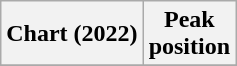<table class="wikitable plainrowheaders">
<tr>
<th scope="col">Chart (2022)</th>
<th scope="col">Peak<br>position</th>
</tr>
<tr>
</tr>
</table>
